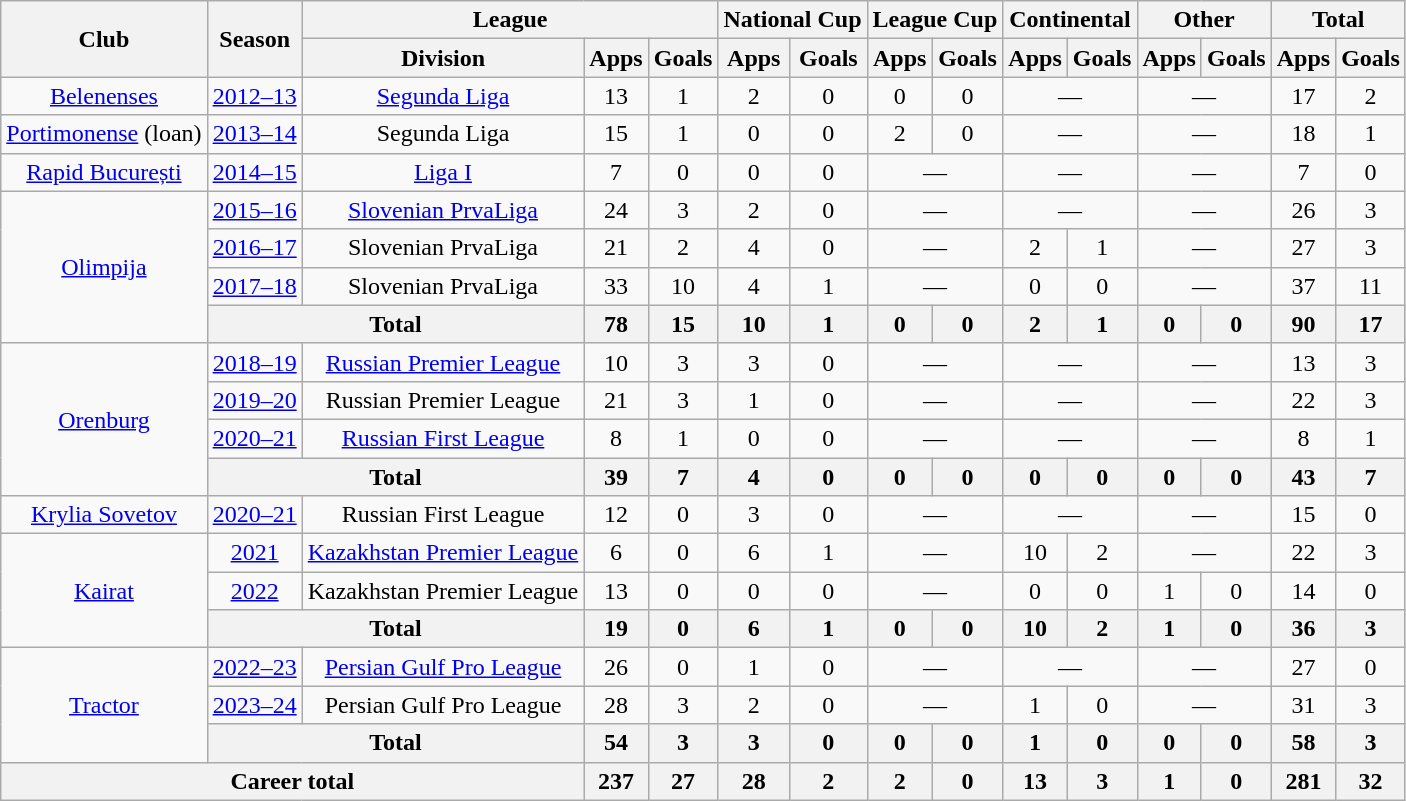<table class="wikitable" style="text-align:center">
<tr>
<th rowspan="2">Club</th>
<th rowspan="2">Season</th>
<th colspan="3">League</th>
<th colspan="2">National Cup</th>
<th colspan="2">League Cup</th>
<th colspan="2">Continental</th>
<th colspan="2">Other</th>
<th colspan="2">Total</th>
</tr>
<tr>
<th>Division</th>
<th>Apps</th>
<th>Goals</th>
<th>Apps</th>
<th>Goals</th>
<th>Apps</th>
<th>Goals</th>
<th>Apps</th>
<th>Goals</th>
<th>Apps</th>
<th>Goals</th>
<th>Apps</th>
<th>Goals</th>
</tr>
<tr>
<td><a href='#'>Belenenses</a></td>
<td><a href='#'>2012–13</a></td>
<td><a href='#'>Segunda Liga</a></td>
<td>13</td>
<td>1</td>
<td>2</td>
<td>0</td>
<td>0</td>
<td>0</td>
<td colspan="2">—</td>
<td colspan="2">—</td>
<td>17</td>
<td>2</td>
</tr>
<tr>
<td><a href='#'>Portimonense</a> (loan)</td>
<td><a href='#'>2013–14</a></td>
<td>Segunda Liga</td>
<td>15</td>
<td>1</td>
<td>0</td>
<td>0</td>
<td>2</td>
<td>0</td>
<td colspan="2">—</td>
<td colspan="2">—</td>
<td>18</td>
<td>1</td>
</tr>
<tr>
<td><a href='#'>Rapid București</a></td>
<td><a href='#'>2014–15</a></td>
<td><a href='#'>Liga I</a></td>
<td>7</td>
<td>0</td>
<td>0</td>
<td>0</td>
<td colspan="2">—</td>
<td colspan="2">—</td>
<td colspan="2">—</td>
<td>7</td>
<td>0</td>
</tr>
<tr>
<td rowspan="4"><a href='#'>Olimpija</a></td>
<td><a href='#'>2015–16</a></td>
<td><a href='#'>Slovenian PrvaLiga</a></td>
<td>24</td>
<td>3</td>
<td>2</td>
<td>0</td>
<td colspan="2">—</td>
<td colspan="2">—</td>
<td colspan="2">—</td>
<td>26</td>
<td>3</td>
</tr>
<tr>
<td><a href='#'>2016–17</a></td>
<td>Slovenian PrvaLiga</td>
<td>21</td>
<td>2</td>
<td>4</td>
<td>0</td>
<td colspan="2">—</td>
<td>2</td>
<td>1</td>
<td colspan="2">—</td>
<td>27</td>
<td>3</td>
</tr>
<tr>
<td><a href='#'>2017–18</a></td>
<td>Slovenian PrvaLiga</td>
<td>33</td>
<td>10</td>
<td>4</td>
<td>1</td>
<td colspan="2">—</td>
<td>0</td>
<td>0</td>
<td colspan="2">—</td>
<td>37</td>
<td>11</td>
</tr>
<tr>
<th colspan="2">Total</th>
<th>78</th>
<th>15</th>
<th>10</th>
<th>1</th>
<th>0</th>
<th>0</th>
<th>2</th>
<th>1</th>
<th>0</th>
<th>0</th>
<th>90</th>
<th>17</th>
</tr>
<tr>
<td rowspan="4"><a href='#'>Orenburg</a></td>
<td><a href='#'>2018–19</a></td>
<td><a href='#'>Russian Premier League</a></td>
<td>10</td>
<td>3</td>
<td>3</td>
<td>0</td>
<td colspan="2">—</td>
<td colspan="2">—</td>
<td colspan="2">—</td>
<td>13</td>
<td>3</td>
</tr>
<tr>
<td><a href='#'>2019–20</a></td>
<td>Russian Premier League</td>
<td>21</td>
<td>3</td>
<td>1</td>
<td>0</td>
<td colspan="2">—</td>
<td colspan="2">—</td>
<td colspan="2">—</td>
<td>22</td>
<td>3</td>
</tr>
<tr>
<td><a href='#'>2020–21</a></td>
<td><a href='#'>Russian First League</a></td>
<td>8</td>
<td>1</td>
<td>0</td>
<td>0</td>
<td colspan="2">—</td>
<td colspan="2">—</td>
<td colspan="2">—</td>
<td>8</td>
<td>1</td>
</tr>
<tr>
<th colspan="2">Total</th>
<th>39</th>
<th>7</th>
<th>4</th>
<th>0</th>
<th>0</th>
<th>0</th>
<th>0</th>
<th>0</th>
<th>0</th>
<th>0</th>
<th>43</th>
<th>7</th>
</tr>
<tr>
<td><a href='#'>Krylia Sovetov</a></td>
<td><a href='#'>2020–21</a></td>
<td>Russian First League</td>
<td>12</td>
<td>0</td>
<td>3</td>
<td>0</td>
<td colspan="2">—</td>
<td colspan="2">—</td>
<td colspan="2">—</td>
<td>15</td>
<td>0</td>
</tr>
<tr>
<td rowspan="3"><a href='#'>Kairat</a></td>
<td><a href='#'>2021</a></td>
<td><a href='#'>Kazakhstan Premier League</a></td>
<td>6</td>
<td>0</td>
<td>6</td>
<td>1</td>
<td colspan="2">—</td>
<td>10</td>
<td>2</td>
<td colspan="2">—</td>
<td>22</td>
<td>3</td>
</tr>
<tr>
<td><a href='#'>2022</a></td>
<td>Kazakhstan Premier League</td>
<td>13</td>
<td>0</td>
<td>0</td>
<td>0</td>
<td colspan="2">—</td>
<td>0</td>
<td>0</td>
<td>1</td>
<td>0</td>
<td>14</td>
<td>0</td>
</tr>
<tr>
<th colspan="2">Total</th>
<th>19</th>
<th>0</th>
<th>6</th>
<th>1</th>
<th>0</th>
<th>0</th>
<th>10</th>
<th>2</th>
<th>1</th>
<th>0</th>
<th>36</th>
<th>3</th>
</tr>
<tr>
<td rowspan="3"><a href='#'>Tractor</a></td>
<td><a href='#'>2022–23</a></td>
<td><a href='#'>Persian Gulf Pro League</a></td>
<td>26</td>
<td>0</td>
<td>1</td>
<td>0</td>
<td colspan="2">—</td>
<td colspan="2">—</td>
<td colspan="2">—</td>
<td>27</td>
<td>0</td>
</tr>
<tr>
<td><a href='#'>2023–24</a></td>
<td>Persian Gulf Pro League</td>
<td>28</td>
<td>3</td>
<td>2</td>
<td>0</td>
<td colspan="2">—</td>
<td>1</td>
<td>0</td>
<td colspan="2">—</td>
<td>31</td>
<td>3</td>
</tr>
<tr>
<th colspan="2">Total</th>
<th>54</th>
<th>3</th>
<th>3</th>
<th>0</th>
<th>0</th>
<th>0</th>
<th>1</th>
<th>0</th>
<th>0</th>
<th>0</th>
<th>58</th>
<th>3</th>
</tr>
<tr>
<th colspan="3">Career total</th>
<th>237</th>
<th>27</th>
<th>28</th>
<th>2</th>
<th>2</th>
<th>0</th>
<th>13</th>
<th>3</th>
<th>1</th>
<th>0</th>
<th>281</th>
<th>32</th>
</tr>
</table>
